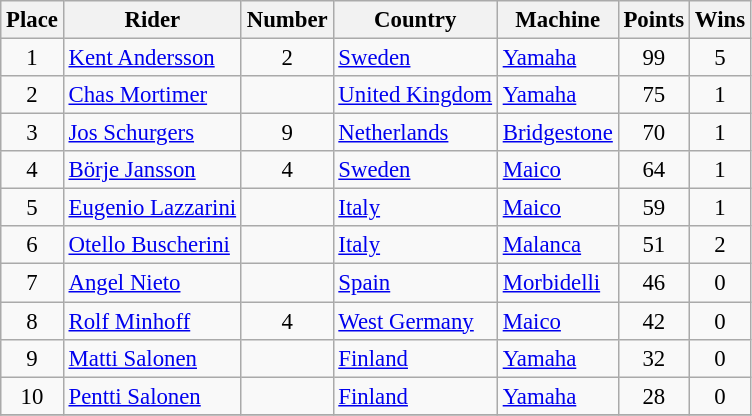<table class="wikitable" style="font-size: 95%;">
<tr>
<th>Place</th>
<th>Rider</th>
<th>Number</th>
<th>Country</th>
<th>Machine</th>
<th>Points</th>
<th>Wins</th>
</tr>
<tr>
<td align="center">1</td>
<td> <a href='#'>Kent Andersson</a></td>
<td align="center">2</td>
<td><a href='#'>Sweden</a></td>
<td><a href='#'>Yamaha</a></td>
<td align="center">99</td>
<td align="center">5</td>
</tr>
<tr>
<td align="center">2</td>
<td> <a href='#'>Chas Mortimer</a></td>
<td></td>
<td><a href='#'>United Kingdom</a></td>
<td><a href='#'>Yamaha</a></td>
<td align="center">75</td>
<td align="center">1</td>
</tr>
<tr>
<td align="center">3</td>
<td> <a href='#'>Jos Schurgers</a></td>
<td align="center">9</td>
<td><a href='#'>Netherlands</a></td>
<td><a href='#'>Bridgestone</a></td>
<td align="center">70</td>
<td align="center">1</td>
</tr>
<tr>
<td align="center">4</td>
<td> <a href='#'>Börje Jansson</a></td>
<td align="center">4</td>
<td><a href='#'>Sweden</a></td>
<td><a href='#'>Maico</a></td>
<td align="center">64</td>
<td align="center">1</td>
</tr>
<tr>
<td align="center">5</td>
<td> <a href='#'>Eugenio Lazzarini</a></td>
<td></td>
<td><a href='#'>Italy</a></td>
<td><a href='#'>Maico</a></td>
<td align="center">59</td>
<td align="center">1</td>
</tr>
<tr>
<td align="center">6</td>
<td> <a href='#'>Otello Buscherini</a></td>
<td></td>
<td><a href='#'>Italy</a></td>
<td><a href='#'>Malanca</a></td>
<td align="center">51</td>
<td align="center">2</td>
</tr>
<tr>
<td align="center">7</td>
<td> <a href='#'>Angel Nieto</a></td>
<td></td>
<td><a href='#'>Spain</a></td>
<td><a href='#'>Morbidelli</a></td>
<td align="center">46</td>
<td align="center">0</td>
</tr>
<tr>
<td align="center">8</td>
<td> <a href='#'>Rolf Minhoff</a></td>
<td align="center">4</td>
<td><a href='#'>West Germany</a></td>
<td><a href='#'>Maico</a></td>
<td align="center">42</td>
<td align="center">0</td>
</tr>
<tr>
<td align="center">9</td>
<td> <a href='#'>Matti Salonen</a></td>
<td></td>
<td><a href='#'>Finland</a></td>
<td><a href='#'>Yamaha</a></td>
<td align="center">32</td>
<td align="center">0</td>
</tr>
<tr>
<td align="center">10</td>
<td> <a href='#'>Pentti Salonen</a></td>
<td></td>
<td><a href='#'>Finland</a></td>
<td><a href='#'>Yamaha</a></td>
<td align="center">28</td>
<td align="center">0</td>
</tr>
<tr>
</tr>
</table>
